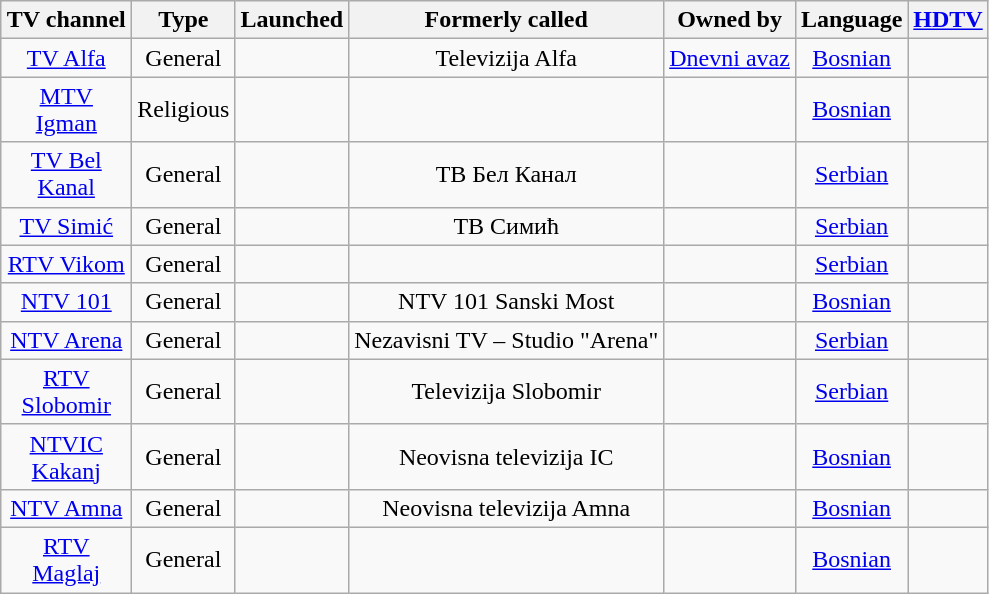<table class="sortable wikitable" style="font-size: 100%; text-align: center">
<tr>
<th width=80>TV channel</th>
<th>Type</th>
<th>Launched</th>
<th>Formerly called</th>
<th>Owned by</th>
<th>Language</th>
<th><a href='#'>HDTV</a></th>
</tr>
<tr>
<td><a href='#'>TV Alfa</a></td>
<td>General</td>
<td></td>
<td>Televizija Alfa</td>
<td><a href='#'>Dnevni avaz</a></td>
<td><a href='#'>Bosnian</a></td>
<td></td>
</tr>
<tr>
<td><a href='#'>MTV Igman</a></td>
<td>Religious</td>
<td></td>
<td></td>
<td></td>
<td><a href='#'>Bosnian</a></td>
<td></td>
</tr>
<tr>
<td><a href='#'>TV Bel Kanal</a></td>
<td>General</td>
<td><small> </small></td>
<td>ТВ Бел Канал</td>
<td></td>
<td><a href='#'>Serbian</a></td>
<td></td>
</tr>
<tr>
<td><a href='#'>TV Simić</a></td>
<td>General</td>
<td></td>
<td>ТВ Симић</td>
<td></td>
<td><a href='#'>Serbian</a></td>
<td></td>
</tr>
<tr>
<td><a href='#'>RTV Vikom</a></td>
<td>General</td>
<td></td>
<td></td>
<td></td>
<td><a href='#'>Serbian</a></td>
<td></td>
</tr>
<tr>
<td><a href='#'>NTV 101</a></td>
<td>General</td>
<td><small> </small></td>
<td>NTV 101 Sanski Most</td>
<td></td>
<td><a href='#'>Bosnian</a></td>
<td></td>
</tr>
<tr>
<td><a href='#'>NTV Arena</a></td>
<td>General</td>
<td></td>
<td>Nezavisni TV – Studio "Arena"</td>
<td></td>
<td><a href='#'>Serbian</a></td>
<td></td>
</tr>
<tr>
<td><a href='#'>RTV Slobomir</a></td>
<td>General</td>
<td></td>
<td>Televizija Slobomir</td>
<td></td>
<td><a href='#'>Serbian</a></td>
<td></td>
</tr>
<tr>
<td><a href='#'>NTVIC Kakanj</a></td>
<td>General</td>
<td><small> </small></td>
<td>Neovisna televizija IC</td>
<td></td>
<td><a href='#'>Bosnian</a></td>
<td></td>
</tr>
<tr>
<td><a href='#'>NTV Amna</a></td>
<td>General</td>
<td><small> </small></td>
<td>Neovisna televizija Amna</td>
<td></td>
<td><a href='#'>Bosnian</a></td>
<td></td>
</tr>
<tr>
<td><a href='#'>RTV Maglaj</a></td>
<td>General</td>
<td><small> </small></td>
<td></td>
<td></td>
<td><a href='#'>Bosnian</a></td>
<td></td>
</tr>
</table>
